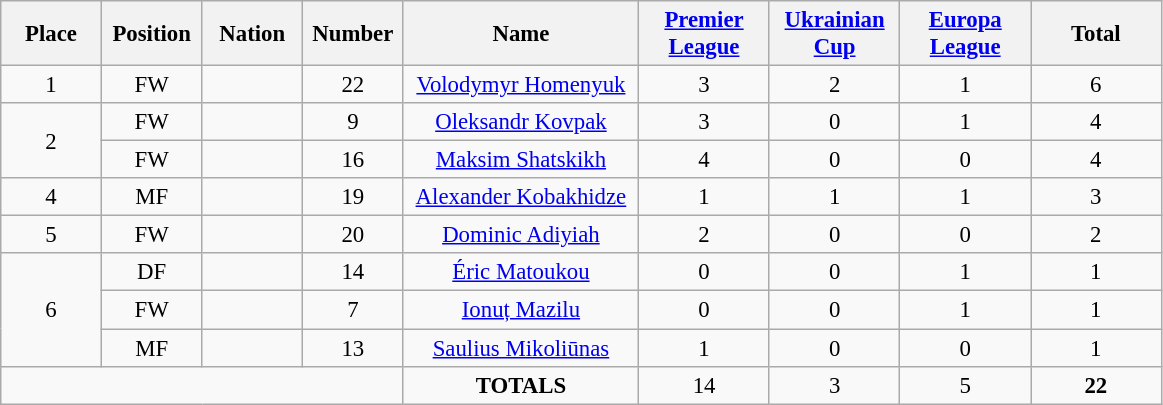<table class="wikitable" style="font-size: 95%; text-align: center;">
<tr>
<th width=60>Place</th>
<th width=60>Position</th>
<th width=60>Nation</th>
<th width=60>Number</th>
<th width=150>Name</th>
<th width=80><a href='#'>Premier League</a></th>
<th width=80><a href='#'>Ukrainian Cup</a></th>
<th width=80><a href='#'>Europa League</a></th>
<th width=80><strong>Total</strong></th>
</tr>
<tr>
<td>1</td>
<td>FW</td>
<td></td>
<td>22</td>
<td><a href='#'>Volodymyr Homenyuk</a></td>
<td>3</td>
<td>2</td>
<td>1</td>
<td>6</td>
</tr>
<tr>
<td rowspan="2">2</td>
<td>FW</td>
<td></td>
<td>9</td>
<td><a href='#'>Oleksandr Kovpak</a></td>
<td>3</td>
<td>0</td>
<td>1</td>
<td>4</td>
</tr>
<tr>
<td>FW</td>
<td></td>
<td>16</td>
<td><a href='#'>Maksim Shatskikh</a></td>
<td>4</td>
<td>0</td>
<td>0</td>
<td>4</td>
</tr>
<tr>
<td>4</td>
<td>MF</td>
<td></td>
<td>19</td>
<td><a href='#'>Alexander Kobakhidze</a></td>
<td>1</td>
<td>1</td>
<td>1</td>
<td>3</td>
</tr>
<tr>
<td>5</td>
<td>FW</td>
<td></td>
<td>20</td>
<td><a href='#'>Dominic Adiyiah</a></td>
<td>2</td>
<td>0</td>
<td>0</td>
<td>2</td>
</tr>
<tr>
<td rowspan="3">6</td>
<td>DF</td>
<td></td>
<td>14</td>
<td><a href='#'>Éric Matoukou</a></td>
<td>0</td>
<td>0</td>
<td>1</td>
<td>1</td>
</tr>
<tr>
<td>FW</td>
<td></td>
<td>7</td>
<td><a href='#'>Ionuț Mazilu</a></td>
<td>0</td>
<td>0</td>
<td>1</td>
<td>1</td>
</tr>
<tr>
<td>MF</td>
<td></td>
<td>13</td>
<td><a href='#'>Saulius Mikoliūnas</a></td>
<td>1</td>
<td>0</td>
<td>0</td>
<td>1</td>
</tr>
<tr>
<td colspan="4"></td>
<td><strong>TOTALS</strong></td>
<td>14</td>
<td>3</td>
<td>5</td>
<td><strong>22</strong></td>
</tr>
</table>
